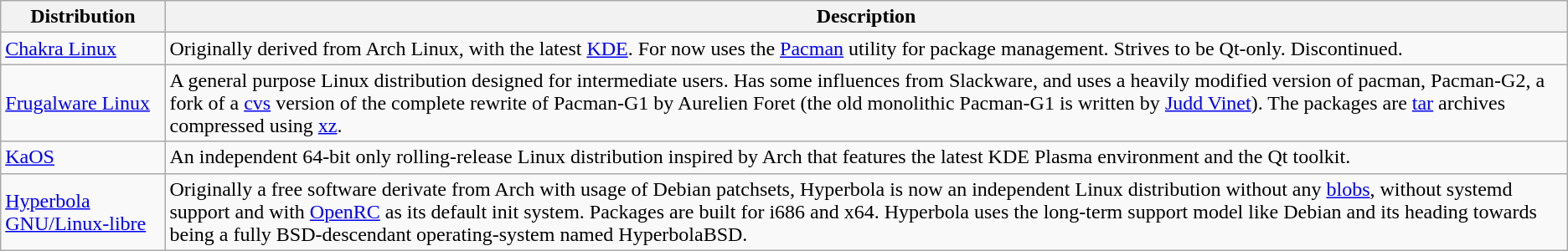<table class="wikitable">
<tr>
<th>Distribution</th>
<th>Description</th>
</tr>
<tr>
<td><a href='#'>Chakra Linux</a></td>
<td>Originally derived from Arch Linux, with the latest <a href='#'>KDE</a>. For now uses the <a href='#'>Pacman</a> utility for package management. Strives to be Qt-only. Discontinued.</td>
</tr>
<tr>
<td><a href='#'>Frugalware Linux</a></td>
<td>A general purpose Linux distribution designed for intermediate users. Has some influences from Slackware, and uses a heavily modified version of pacman, Pacman-G2, a fork of a <a href='#'>cvs</a> version of the complete rewrite of Pacman-G1 by Aurelien Foret (the old monolithic Pacman-G1 is written by <a href='#'>Judd Vinet</a>). The packages are <a href='#'>tar</a> archives compressed using <a href='#'>xz</a>.</td>
</tr>
<tr>
<td><a href='#'>KaOS</a></td>
<td>An independent 64-bit only rolling-release Linux distribution inspired by Arch that features the latest KDE Plasma environment and the Qt toolkit.</td>
</tr>
<tr>
<td><a href='#'>Hyperbola GNU/Linux-libre</a></td>
<td>Originally a free software derivate from Arch with usage of Debian patchsets, Hyperbola is now an independent Linux distribution without any <a href='#'>blobs</a>, without systemd support and with <a href='#'>OpenRC</a> as its default init system. Packages are built for i686 and x64. Hyperbola uses the long-term support model like Debian and its heading towards being a fully BSD-descendant operating-system named HyperbolaBSD.</td>
</tr>
</table>
